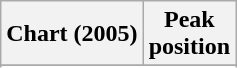<table class="wikitable plainrowheaders sortable">
<tr>
<th>Chart (2005)</th>
<th>Peak<br>position</th>
</tr>
<tr>
</tr>
<tr>
</tr>
<tr>
</tr>
<tr>
</tr>
<tr>
</tr>
</table>
